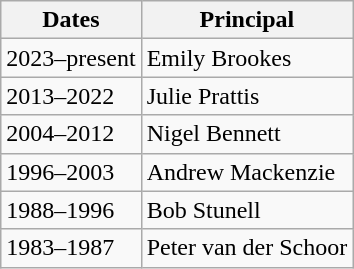<table class="wikitable">
<tr>
<th>Dates</th>
<th>Principal</th>
</tr>
<tr>
<td>2023–present</td>
<td>Emily Brookes</td>
</tr>
<tr>
<td>2013–2022</td>
<td>Julie Prattis</td>
</tr>
<tr>
<td>2004–2012</td>
<td>Nigel Bennett</td>
</tr>
<tr>
<td>1996–2003</td>
<td>Andrew Mackenzie</td>
</tr>
<tr>
<td>1988–1996</td>
<td>Bob Stunell</td>
</tr>
<tr>
<td>1983–1987</td>
<td>Peter van der Schoor</td>
</tr>
</table>
